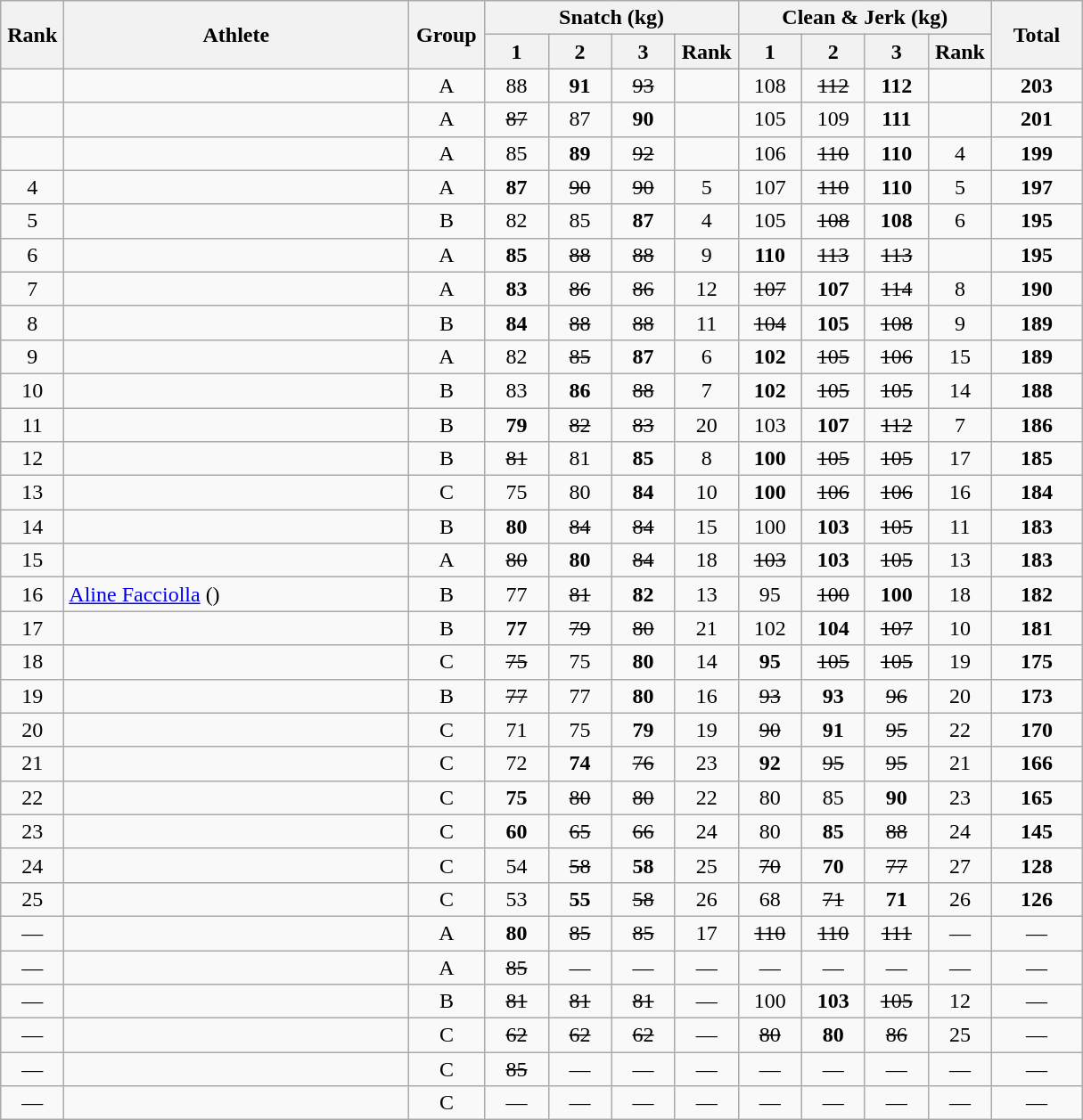<table class = "wikitable" style="text-align:center;">
<tr>
<th rowspan=2 width=40>Rank</th>
<th rowspan=2 width=250>Athlete</th>
<th rowspan=2 width=50>Group</th>
<th colspan=4>Snatch (kg)</th>
<th colspan=4>Clean & Jerk (kg)</th>
<th rowspan=2 width=60>Total</th>
</tr>
<tr>
<th width=40>1</th>
<th width=40>2</th>
<th width=40>3</th>
<th width=40>Rank</th>
<th width=40>1</th>
<th width=40>2</th>
<th width=40>3</th>
<th width=40>Rank</th>
</tr>
<tr>
<td></td>
<td align=left></td>
<td>A</td>
<td>88</td>
<td><strong>91</strong></td>
<td><s>93</s></td>
<td></td>
<td>108</td>
<td><s>112</s></td>
<td><strong>112</strong></td>
<td></td>
<td><strong>203</strong></td>
</tr>
<tr>
<td></td>
<td align=left></td>
<td>A</td>
<td><s>87</s></td>
<td>87</td>
<td><strong>90</strong></td>
<td></td>
<td>105</td>
<td>109</td>
<td><strong>111</strong></td>
<td></td>
<td><strong>201</strong></td>
</tr>
<tr>
<td></td>
<td align=left></td>
<td>A</td>
<td>85</td>
<td><strong>89</strong></td>
<td><s>92</s></td>
<td></td>
<td>106</td>
<td><s>110</s></td>
<td><strong>110</strong></td>
<td>4</td>
<td><strong>199</strong></td>
</tr>
<tr>
<td>4</td>
<td align=left></td>
<td>A</td>
<td><strong>87</strong></td>
<td><s>90</s></td>
<td><s>90</s></td>
<td>5</td>
<td>107</td>
<td><s>110</s></td>
<td><strong>110</strong></td>
<td>5</td>
<td><strong>197</strong></td>
</tr>
<tr>
<td>5</td>
<td align=left></td>
<td>B</td>
<td>82</td>
<td>85</td>
<td><strong>87</strong></td>
<td>4</td>
<td>105</td>
<td><s>108</s></td>
<td><strong>108</strong></td>
<td>6</td>
<td><strong>195</strong></td>
</tr>
<tr>
<td>6</td>
<td align=left></td>
<td>A</td>
<td><strong>85</strong></td>
<td><s>88</s></td>
<td><s>88</s></td>
<td>9</td>
<td><strong>110</strong></td>
<td><s>113</s></td>
<td><s>113</s></td>
<td></td>
<td><strong>195</strong></td>
</tr>
<tr>
<td>7</td>
<td align=left></td>
<td>A</td>
<td><strong>83</strong></td>
<td><s>86</s></td>
<td><s>86</s></td>
<td>12</td>
<td><s>107</s></td>
<td><strong>107</strong></td>
<td><s>114</s></td>
<td>8</td>
<td><strong>190</strong></td>
</tr>
<tr>
<td>8</td>
<td align=left></td>
<td>B</td>
<td><strong>84</strong></td>
<td><s>88</s></td>
<td><s>88</s></td>
<td>11</td>
<td><s>104</s></td>
<td><strong>105</strong></td>
<td><s>108</s></td>
<td>9</td>
<td><strong>189</strong></td>
</tr>
<tr>
<td>9</td>
<td align=left></td>
<td>A</td>
<td>82</td>
<td><s>85</s></td>
<td><strong>87</strong></td>
<td>6</td>
<td><strong>102</strong></td>
<td><s>105</s></td>
<td><s>106</s></td>
<td>15</td>
<td><strong>189</strong></td>
</tr>
<tr>
<td>10</td>
<td align=left></td>
<td>B</td>
<td>83</td>
<td><strong>86</strong></td>
<td><s>88</s></td>
<td>7</td>
<td><strong>102</strong></td>
<td><s>105</s></td>
<td><s>105</s></td>
<td>14</td>
<td><strong>188</strong></td>
</tr>
<tr>
<td>11</td>
<td align=left></td>
<td>B</td>
<td><strong>79</strong></td>
<td><s>82</s></td>
<td><s>83</s></td>
<td>20</td>
<td>103</td>
<td><strong>107</strong></td>
<td><s>112</s></td>
<td>7</td>
<td><strong>186</strong></td>
</tr>
<tr>
<td>12</td>
<td align=left></td>
<td>B</td>
<td><s>81</s></td>
<td>81</td>
<td><strong>85</strong></td>
<td>8</td>
<td><strong>100</strong></td>
<td><s>105</s></td>
<td><s>105</s></td>
<td>17</td>
<td><strong>185</strong></td>
</tr>
<tr>
<td>13</td>
<td align=left></td>
<td>C</td>
<td>75</td>
<td>80</td>
<td><strong>84</strong></td>
<td>10</td>
<td><strong>100</strong></td>
<td><s>106</s></td>
<td><s>106</s></td>
<td>16</td>
<td><strong>184</strong></td>
</tr>
<tr>
<td>14</td>
<td align=left></td>
<td>B</td>
<td><strong>80</strong></td>
<td><s>84</s></td>
<td><s>84</s></td>
<td>15</td>
<td>100</td>
<td><strong>103</strong></td>
<td><s>105</s></td>
<td>11</td>
<td><strong>183</strong></td>
</tr>
<tr>
<td>15</td>
<td align=left></td>
<td>A</td>
<td><s>80</s></td>
<td><strong>80</strong></td>
<td><s>84</s></td>
<td>18</td>
<td><s>103</s></td>
<td><strong>103</strong></td>
<td><s>105</s></td>
<td>13</td>
<td><strong>183</strong></td>
</tr>
<tr>
<td>16</td>
<td align=left> <a href='#'>Aline Facciolla</a> ()</td>
<td>B</td>
<td>77</td>
<td><s>81</s></td>
<td><strong>82</strong></td>
<td>13</td>
<td>95</td>
<td><s>100</s></td>
<td><strong>100</strong></td>
<td>18</td>
<td><strong>182</strong></td>
</tr>
<tr>
<td>17</td>
<td align=left></td>
<td>B</td>
<td><strong>77</strong></td>
<td><s>79</s></td>
<td><s>80</s></td>
<td>21</td>
<td>102</td>
<td><strong>104</strong></td>
<td><s>107</s></td>
<td>10</td>
<td><strong>181</strong></td>
</tr>
<tr>
<td>18</td>
<td align=left></td>
<td>C</td>
<td><s>75</s></td>
<td>75</td>
<td><strong>80</strong></td>
<td>14</td>
<td><strong>95</strong></td>
<td><s>105</s></td>
<td><s>105</s></td>
<td>19</td>
<td><strong>175</strong></td>
</tr>
<tr>
<td>19</td>
<td align=left></td>
<td>B</td>
<td><s>77</s></td>
<td>77</td>
<td><strong>80</strong></td>
<td>16</td>
<td><s>93</s></td>
<td><strong>93</strong></td>
<td><s>96</s></td>
<td>20</td>
<td><strong>173</strong></td>
</tr>
<tr>
<td>20</td>
<td align=left></td>
<td>C</td>
<td>71</td>
<td>75</td>
<td><strong>79</strong></td>
<td>19</td>
<td><s>90</s></td>
<td><strong>91</strong></td>
<td><s>95</s></td>
<td>22</td>
<td><strong>170</strong></td>
</tr>
<tr>
<td>21</td>
<td align=left></td>
<td>C</td>
<td>72</td>
<td><strong>74</strong></td>
<td><s>76</s></td>
<td>23</td>
<td><strong>92</strong></td>
<td><s>95</s></td>
<td><s>95</s></td>
<td>21</td>
<td><strong>166</strong></td>
</tr>
<tr>
<td>22</td>
<td align=left></td>
<td>C</td>
<td><strong>75</strong></td>
<td><s>80</s></td>
<td><s>80</s></td>
<td>22</td>
<td>80</td>
<td>85</td>
<td><strong>90</strong></td>
<td>23</td>
<td><strong>165</strong></td>
</tr>
<tr>
<td>23</td>
<td align=left></td>
<td>C</td>
<td><strong>60</strong></td>
<td><s>65</s></td>
<td><s>66</s></td>
<td>24</td>
<td>80</td>
<td><strong>85</strong></td>
<td><s>88</s></td>
<td>24</td>
<td><strong>145</strong></td>
</tr>
<tr>
<td>24</td>
<td align=left></td>
<td>C</td>
<td>54</td>
<td><s>58</s></td>
<td><strong>58</strong></td>
<td>25</td>
<td><s>70</s></td>
<td><strong>70</strong></td>
<td><s>77</s></td>
<td>27</td>
<td><strong>128</strong></td>
</tr>
<tr>
<td>25</td>
<td align=left></td>
<td>C</td>
<td>53</td>
<td><strong>55</strong></td>
<td><s>58</s></td>
<td>26</td>
<td>68</td>
<td><s>71</s></td>
<td><strong>71</strong></td>
<td>26</td>
<td><strong>126</strong></td>
</tr>
<tr>
<td>—</td>
<td align=left></td>
<td>A</td>
<td><strong>80</strong></td>
<td><s>85</s></td>
<td><s>85</s></td>
<td>17</td>
<td><s>110</s></td>
<td><s>110</s></td>
<td><s>111</s></td>
<td>—</td>
<td>—</td>
</tr>
<tr>
<td>—</td>
<td align=left></td>
<td>A</td>
<td><s>85</s></td>
<td>—</td>
<td>—</td>
<td>—</td>
<td>—</td>
<td>—</td>
<td>—</td>
<td>—</td>
<td>—</td>
</tr>
<tr>
<td>—</td>
<td align=left></td>
<td>B</td>
<td><s>81</s></td>
<td><s>81</s></td>
<td><s>81</s></td>
<td>—</td>
<td>100</td>
<td><strong>103</strong></td>
<td><s>105</s></td>
<td>12</td>
<td>—</td>
</tr>
<tr>
<td>—</td>
<td align=left></td>
<td>C</td>
<td><s>62</s></td>
<td><s>62</s></td>
<td><s>62</s></td>
<td>—</td>
<td><s>80</s></td>
<td><strong>80</strong></td>
<td><s>86</s></td>
<td>25</td>
<td>—</td>
</tr>
<tr>
<td>—</td>
<td align=left></td>
<td>C</td>
<td><s>85</s></td>
<td>—</td>
<td>—</td>
<td>—</td>
<td>—</td>
<td>—</td>
<td>—</td>
<td>—</td>
<td>—</td>
</tr>
<tr>
<td>—</td>
<td align=left></td>
<td>C</td>
<td>—</td>
<td>—</td>
<td>—</td>
<td>—</td>
<td>—</td>
<td>—</td>
<td>—</td>
<td>—</td>
<td>—</td>
</tr>
</table>
